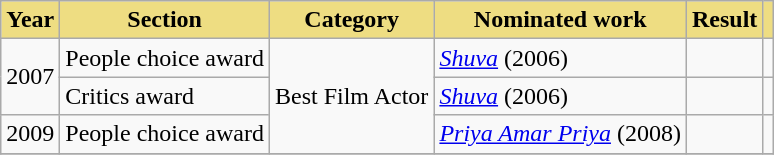<table class="wikitable" style="width=80%;">
<tr>
<th style="background:#EEDD82;">Year</th>
<th style="background:#EEDD82;">Section</th>
<th style="background:#EEDD82;">Category</th>
<th style="background:#EEDD82;">Nominated work</th>
<th style="background:#EEDD82;">Result</th>
<th style="background:#EEDD82;"></th>
</tr>
<tr>
<td rowspan="2">2007</td>
<td>People choice award</td>
<td rowspan="3">Best Film Actor</td>
<td><em><a href='#'>Shuva</a></em> (2006)</td>
<td></td>
<td></td>
</tr>
<tr>
<td>Critics award</td>
<td><em><a href='#'>Shuva</a></em> (2006)</td>
<td></td>
<td></td>
</tr>
<tr>
<td>2009</td>
<td>People choice award</td>
<td><em><a href='#'>Priya Amar Priya</a></em> (2008)</td>
<td></td>
<td></td>
</tr>
<tr>
</tr>
</table>
